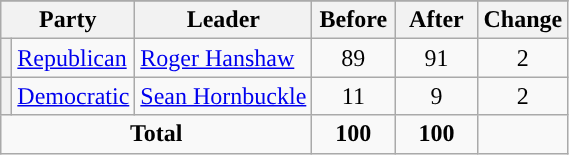<table class="wikitable" style="text-align:center;">
<tr>
</tr>
<tr>
<th colspan="2">Party</th>
<th>Leader</th>
<th style="width:3em">Before</th>
<th style="width:3em">After</th>
<th style="width:3em">Change</th>
</tr>
<tr>
<th style="background-color:"></th>
<td style="text-align:left;"><a href='#'>Republican</a></td>
<td style="text-align:left;"><a href='#'>Roger Hanshaw</a></td>
<td>89</td>
<td>91</td>
<td> 2</td>
</tr>
<tr>
<th style="background-color:"></th>
<td style="text-align:left;"><a href='#'>Democratic</a></td>
<td style="text-align:left;"><a href='#'>Sean Hornbuckle</a></td>
<td>11</td>
<td>9</td>
<td> 2</td>
</tr>
<tr>
<td colspan="3"><strong>Total</strong></td>
<td><strong>100</strong></td>
<td><strong>100</strong></td>
<td></td>
</tr>
</table>
